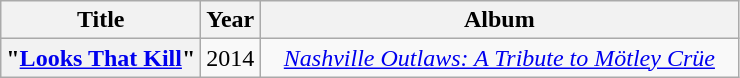<table class="wikitable plainrowheaders" style="text-align:center;">
<tr>
<th scope="col">Title</th>
<th scope="col">Year</th>
<th scope="col" style="width:19.5em;">Album</th>
</tr>
<tr>
<th scope="row">"<a href='#'>Looks That Kill</a>"</th>
<td>2014</td>
<td><em><a href='#'>Nashville Outlaws: A Tribute to Mötley Crüe</a></em></td>
</tr>
</table>
